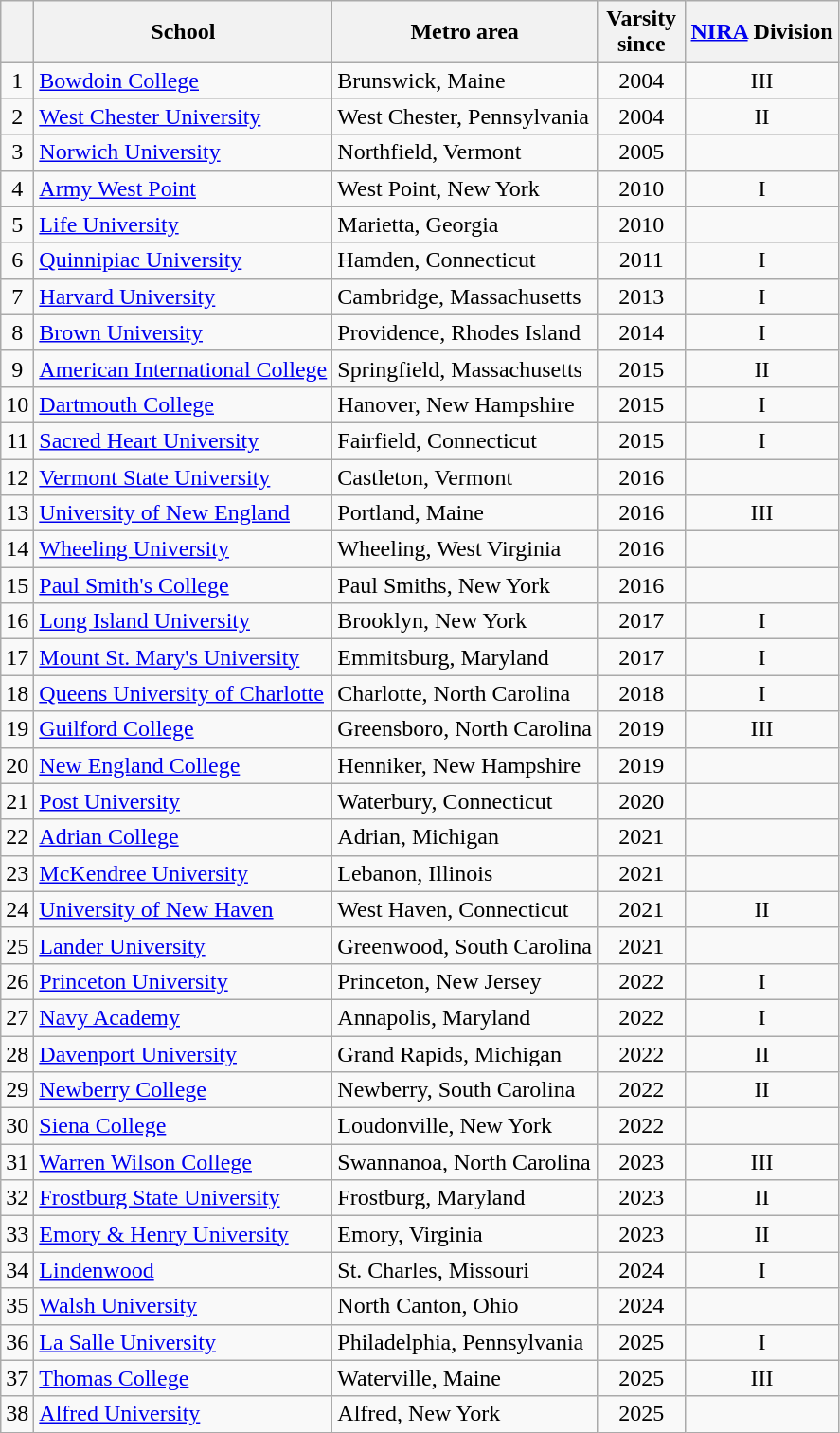<table class="wikitable sortable">
<tr>
<th width="3"></th>
<th>School</th>
<th>Metro area</th>
<th width="55">Varsity since</th>
<th><a href='#'>NIRA</a> Division</th>
</tr>
<tr>
<td align="center">1</td>
<td align="left"><a href='#'>Bowdoin College</a></td>
<td>Brunswick, Maine</td>
<td align="center">2004</td>
<td align="center">III</td>
</tr>
<tr>
<td align="center">2</td>
<td align="left"><a href='#'>West Chester University</a></td>
<td>West Chester, Pennsylvania</td>
<td align="center">2004</td>
<td align="center">II</td>
</tr>
<tr>
<td align="center">3</td>
<td align="left"><a href='#'>Norwich University</a></td>
<td>Northfield, Vermont</td>
<td align="center">2005</td>
<td></td>
</tr>
<tr>
<td align="center">4</td>
<td align="left"><a href='#'>Army West Point</a></td>
<td>West Point, New York</td>
<td align="center">2010</td>
<td align="center">I</td>
</tr>
<tr>
<td align="center">5</td>
<td align="left"><a href='#'>Life University</a></td>
<td>Marietta, Georgia</td>
<td align="center">2010</td>
<td></td>
</tr>
<tr>
<td align="center">6</td>
<td align="left"><a href='#'>Quinnipiac University</a></td>
<td>Hamden, Connecticut</td>
<td align="center">2011</td>
<td align="center">I</td>
</tr>
<tr>
<td align="center">7</td>
<td align="left"><a href='#'>Harvard University</a></td>
<td>Cambridge, Massachusetts</td>
<td align="center">2013</td>
<td align="center">I</td>
</tr>
<tr>
<td align="center">8</td>
<td align="left"><a href='#'>Brown University</a></td>
<td>Providence, Rhodes Island</td>
<td align="center">2014</td>
<td align="center">I</td>
</tr>
<tr>
<td align="center">9</td>
<td align="left"><a href='#'>American International College</a></td>
<td>Springfield, Massachusetts</td>
<td align="center">2015</td>
<td align="center">II</td>
</tr>
<tr>
<td align="center">10</td>
<td align="left"><a href='#'>Dartmouth College</a></td>
<td>Hanover, New Hampshire</td>
<td align="center">2015</td>
<td align="center">I</td>
</tr>
<tr>
<td align="center">11</td>
<td align="left"><a href='#'>Sacred Heart University</a></td>
<td>Fairfield, Connecticut</td>
<td align="center">2015</td>
<td align="center">I</td>
</tr>
<tr>
<td align="center">12</td>
<td align="left"><a href='#'>Vermont State University</a></td>
<td>Castleton, Vermont</td>
<td align="center">2016</td>
<td></td>
</tr>
<tr>
<td align="center">13</td>
<td align="left"><a href='#'>University of New England</a></td>
<td>Portland, Maine</td>
<td align="center">2016</td>
<td align="center">III</td>
</tr>
<tr>
<td align="center">14</td>
<td align="left"><a href='#'>Wheeling University</a></td>
<td>Wheeling, West Virginia</td>
<td align="center">2016</td>
<td></td>
</tr>
<tr>
<td align="center">15</td>
<td align="left"><a href='#'>Paul Smith's College</a></td>
<td>Paul Smiths, New York</td>
<td align="center">2016</td>
<td></td>
</tr>
<tr>
<td align="center">16</td>
<td align="left"><a href='#'>Long Island University</a></td>
<td>Brooklyn, New York</td>
<td align="center">2017</td>
<td align="center">I</td>
</tr>
<tr>
<td align="center">17</td>
<td align="left"><a href='#'>Mount St. Mary's University</a></td>
<td>Emmitsburg, Maryland</td>
<td align="center">2017</td>
<td align="center">I</td>
</tr>
<tr>
<td align="center">18</td>
<td align="left"><a href='#'>Queens University of Charlotte</a></td>
<td>Charlotte, North Carolina</td>
<td align="center">2018</td>
<td align="center">I</td>
</tr>
<tr>
<td align="center">19</td>
<td align="left"><a href='#'>Guilford College</a></td>
<td>Greensboro, North Carolina</td>
<td align="center">2019</td>
<td align="center">III</td>
</tr>
<tr>
<td align="center">20</td>
<td align="left"><a href='#'>New England College</a></td>
<td>Henniker, New Hampshire</td>
<td align="center">2019</td>
<td></td>
</tr>
<tr>
<td align="center">21</td>
<td align="left"><a href='#'>Post University</a></td>
<td>Waterbury, Connecticut</td>
<td align="center">2020</td>
<td></td>
</tr>
<tr>
<td align="center">22</td>
<td align="left"><a href='#'>Adrian College</a></td>
<td>Adrian, Michigan</td>
<td align="center">2021</td>
<td></td>
</tr>
<tr>
<td align="center">23</td>
<td align="left"><a href='#'>McKendree University</a></td>
<td>Lebanon, Illinois</td>
<td align="center">2021</td>
<td></td>
</tr>
<tr>
<td align="center">24</td>
<td align="left"><a href='#'>University of New Haven</a></td>
<td>West Haven, Connecticut</td>
<td align="center">2021</td>
<td align="center">II</td>
</tr>
<tr>
<td align="center">25</td>
<td align="left"><a href='#'>Lander University</a></td>
<td>Greenwood, South Carolina</td>
<td align="center">2021</td>
<td></td>
</tr>
<tr>
<td align="center">26</td>
<td align="left"><a href='#'>Princeton University</a></td>
<td>Princeton, New Jersey</td>
<td align="center">2022</td>
<td align="center">I</td>
</tr>
<tr>
<td align="center">27</td>
<td align="left"><a href='#'>Navy Academy</a></td>
<td>Annapolis, Maryland</td>
<td align="center">2022</td>
<td align="center">I</td>
</tr>
<tr>
<td align="center">28</td>
<td align="left"><a href='#'>Davenport University</a></td>
<td>Grand Rapids, Michigan</td>
<td align="center">2022</td>
<td align="center">II</td>
</tr>
<tr>
<td align="center">29</td>
<td align="left"><a href='#'>Newberry College</a></td>
<td>Newberry, South Carolina</td>
<td align="center">2022</td>
<td align="center">II</td>
</tr>
<tr>
<td align="center">30</td>
<td align="left"><a href='#'>Siena College</a></td>
<td>Loudonville, New York</td>
<td align="center">2022</td>
<td align="center"></td>
</tr>
<tr>
<td align="center">31</td>
<td align="left"><a href='#'>Warren Wilson College</a></td>
<td>Swannanoa, North Carolina</td>
<td align="center">2023</td>
<td align="center">III</td>
</tr>
<tr>
<td align="center">32</td>
<td align="left"><a href='#'>Frostburg State University</a></td>
<td>Frostburg, Maryland</td>
<td align="center">2023</td>
<td align="center">II</td>
</tr>
<tr>
<td align="center">33</td>
<td align="left"><a href='#'>Emory & Henry University</a></td>
<td>Emory, Virginia</td>
<td align="center">2023</td>
<td align="center">II</td>
</tr>
<tr>
<td align="center">34</td>
<td align="left"><a href='#'>Lindenwood</a></td>
<td>St. Charles, Missouri</td>
<td align="center">2024</td>
<td align="center">I</td>
</tr>
<tr>
<td align="center">35</td>
<td align="left"><a href='#'>Walsh University</a></td>
<td>North Canton, Ohio</td>
<td align="center">2024</td>
<td align="center"></td>
</tr>
<tr>
<td align="center">36</td>
<td align="left"><a href='#'>La Salle University</a></td>
<td>Philadelphia, Pennsylvania</td>
<td align="center">2025</td>
<td align="center">I</td>
</tr>
<tr>
<td align="center">37</td>
<td align="left"><a href='#'>Thomas College</a></td>
<td>Waterville, Maine</td>
<td align="center">2025</td>
<td align="center">III</td>
</tr>
<tr>
<td align="center">38</td>
<td align="left"><a href='#'>Alfred University</a></td>
<td>Alfred, New York</td>
<td align="center">2025</td>
<td align="center"></td>
</tr>
</table>
